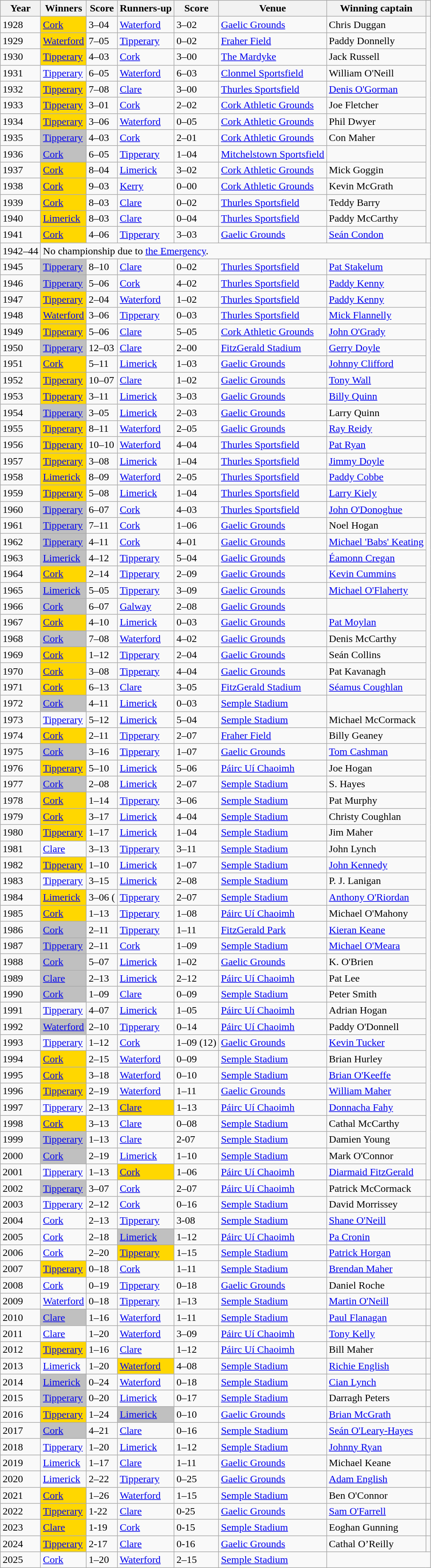<table class="wikitable" style="text-align:left;">
<tr>
<th scope="col">Year</th>
<th scope="col">Winners</th>
<th scope="col">Score</th>
<th scope="col">Runners-up</th>
<th scope="col">Score</th>
<th scope="col">Venue</th>
<th scope="col">Winning captain</th>
<th scope="col"></th>
</tr>
<tr>
<td>1928</td>
<td style="background-color:#FFD700"><a href='#'>Cork</a></td>
<td>3–04</td>
<td><a href='#'>Waterford</a></td>
<td>3–02</td>
<td><a href='#'>Gaelic Grounds</a></td>
<td>Chris Duggan</td>
</tr>
<tr>
<td>1929</td>
<td style="background-color:#FFD700"><a href='#'>Waterford</a></td>
<td>7–05</td>
<td><a href='#'>Tipperary</a></td>
<td>0–02</td>
<td><a href='#'>Fraher Field</a></td>
<td>Paddy Donnelly</td>
</tr>
<tr>
<td>1930</td>
<td style="background-color:#FFD700"><a href='#'>Tipperary</a></td>
<td>4–03</td>
<td><a href='#'>Cork</a></td>
<td>3–00</td>
<td><a href='#'>The Mardyke</a></td>
<td>Jack Russell</td>
</tr>
<tr>
<td>1931</td>
<td><a href='#'>Tipperary</a></td>
<td>6–05</td>
<td><a href='#'>Waterford</a></td>
<td>6–03</td>
<td><a href='#'>Clonmel Sportsfield</a></td>
<td>William O'Neill</td>
</tr>
<tr>
<td>1932</td>
<td style="background-color:#FFD700"><a href='#'>Tipperary</a></td>
<td>7–08</td>
<td><a href='#'>Clare</a></td>
<td>3–00</td>
<td><a href='#'>Thurles Sportsfield</a></td>
<td><a href='#'>Denis O'Gorman</a></td>
</tr>
<tr>
<td>1933</td>
<td style="background-color:#FFD700"><a href='#'>Tipperary</a></td>
<td>3–01</td>
<td><a href='#'>Cork</a></td>
<td>2–02</td>
<td><a href='#'>Cork Athletic Grounds</a></td>
<td>Joe Fletcher</td>
</tr>
<tr>
<td>1934</td>
<td style="background-color:#FFD700"><a href='#'>Tipperary</a></td>
<td>3–06</td>
<td><a href='#'>Waterford</a></td>
<td>0–05</td>
<td><a href='#'>Cork Athletic Grounds</a></td>
<td>Phil Dwyer</td>
</tr>
<tr>
<td>1935</td>
<td style="background-color:#C0C0C0"><a href='#'>Tipperary</a></td>
<td>4–03</td>
<td><a href='#'>Cork</a></td>
<td>2–01</td>
<td><a href='#'>Cork Athletic Grounds</a></td>
<td>Con Maher</td>
</tr>
<tr>
<td>1936</td>
<td style="background-color:#C0C0C0"><a href='#'>Cork</a></td>
<td>6–05</td>
<td><a href='#'>Tipperary</a></td>
<td>1–04</td>
<td><a href='#'>Mitchelstown Sportsfield</a></td>
<td></td>
</tr>
<tr>
<td>1937</td>
<td style="background-color:#FFD700"><a href='#'>Cork</a></td>
<td>8–04</td>
<td><a href='#'>Limerick</a></td>
<td>3–02</td>
<td><a href='#'>Cork Athletic Grounds</a></td>
<td>Mick Goggin</td>
</tr>
<tr>
<td>1938</td>
<td style="background-color:#FFD700"><a href='#'>Cork</a></td>
<td>9–03</td>
<td><a href='#'>Kerry</a></td>
<td>0–00</td>
<td><a href='#'>Cork Athletic Grounds</a></td>
<td>Kevin McGrath</td>
</tr>
<tr>
<td>1939</td>
<td style="background-color:#FFD700"><a href='#'>Cork</a></td>
<td>8–03</td>
<td><a href='#'>Clare</a></td>
<td>0–02</td>
<td><a href='#'>Thurles Sportsfield</a></td>
<td>Teddy Barry</td>
</tr>
<tr>
<td>1940</td>
<td style="background-color:#FFD700"><a href='#'>Limerick</a></td>
<td>8–03</td>
<td><a href='#'>Clare</a></td>
<td>0–04</td>
<td><a href='#'>Thurles Sportsfield</a></td>
<td>Paddy McCarthy</td>
</tr>
<tr>
<td>1941</td>
<td style="background-color:#FFD700"><a href='#'>Cork</a></td>
<td>4–06</td>
<td><a href='#'>Tipperary</a></td>
<td>3–03</td>
<td><a href='#'>Gaelic Grounds</a></td>
<td><a href='#'>Seán Condon</a></td>
</tr>
<tr>
<td>1942–44</td>
<td colspan=7>No championship due to <a href='#'>the Emergency</a>.</td>
</tr>
<tr>
<td>1945</td>
<td style="background-color:#C0C0C0"><a href='#'>Tipperary</a></td>
<td>8–10</td>
<td><a href='#'>Clare</a></td>
<td>0–02</td>
<td><a href='#'>Thurles Sportsfield</a></td>
<td><a href='#'>Pat Stakelum</a></td>
</tr>
<tr>
<td>1946</td>
<td style="background-color:#C0C0C0"><a href='#'>Tipperary</a></td>
<td>5–06</td>
<td><a href='#'>Cork</a></td>
<td>4–02</td>
<td><a href='#'>Thurles Sportsfield</a></td>
<td><a href='#'>Paddy Kenny</a></td>
</tr>
<tr>
<td>1947</td>
<td style="background-color:#FFD700"><a href='#'>Tipperary</a></td>
<td>2–04</td>
<td><a href='#'>Waterford</a></td>
<td>1–02</td>
<td><a href='#'>Thurles Sportsfield</a></td>
<td><a href='#'>Paddy Kenny</a></td>
</tr>
<tr>
<td>1948</td>
<td style="background-color:#FFD700"><a href='#'>Waterford</a></td>
<td>3–06</td>
<td><a href='#'>Tipperary</a></td>
<td>0–03</td>
<td><a href='#'>Thurles Sportsfield</a></td>
<td><a href='#'>Mick Flannelly</a></td>
</tr>
<tr>
<td>1949</td>
<td style="background-color:#FFD700"><a href='#'>Tipperary</a></td>
<td>5–06</td>
<td><a href='#'>Clare</a></td>
<td>5–05</td>
<td><a href='#'>Cork Athletic Grounds</a></td>
<td><a href='#'>John O'Grady</a></td>
</tr>
<tr>
<td>1950</td>
<td style="background-color:#C0C0C0"><a href='#'>Tipperary</a></td>
<td>12–03</td>
<td><a href='#'>Clare</a></td>
<td>2–00</td>
<td><a href='#'>FitzGerald Stadium</a></td>
<td><a href='#'>Gerry Doyle</a></td>
</tr>
<tr>
<td>1951</td>
<td style="background-color:#FFD700"><a href='#'>Cork</a></td>
<td>5–11</td>
<td><a href='#'>Limerick</a></td>
<td>1–03</td>
<td><a href='#'>Gaelic Grounds</a></td>
<td><a href='#'>Johnny Clifford</a></td>
</tr>
<tr>
<td>1952</td>
<td style="background-color:#FFD700"><a href='#'>Tipperary</a></td>
<td>10–07</td>
<td><a href='#'>Clare</a></td>
<td>1–02</td>
<td><a href='#'>Gaelic Grounds</a></td>
<td><a href='#'>Tony Wall</a></td>
</tr>
<tr>
<td>1953</td>
<td style="background-color:#FFD700"><a href='#'>Tipperary</a></td>
<td>3–11</td>
<td><a href='#'>Limerick</a></td>
<td>3–03</td>
<td><a href='#'>Gaelic Grounds</a></td>
<td><a href='#'>Billy Quinn</a></td>
</tr>
<tr>
<td>1954</td>
<td style="background-color:#C0C0C0"><a href='#'>Tipperary</a></td>
<td>3–05</td>
<td><a href='#'>Limerick</a></td>
<td>2–03</td>
<td><a href='#'>Gaelic Grounds</a></td>
<td>Larry Quinn</td>
</tr>
<tr>
<td>1955</td>
<td style="background-color:#FFD700"><a href='#'>Tipperary</a></td>
<td>8–11</td>
<td><a href='#'>Waterford</a></td>
<td>2–05</td>
<td><a href='#'>Gaelic Grounds</a></td>
<td><a href='#'>Ray Reidy</a></td>
</tr>
<tr>
<td>1956</td>
<td style="background-color:#FFD700"><a href='#'>Tipperary</a></td>
<td>10–10</td>
<td><a href='#'>Waterford</a></td>
<td>4–04</td>
<td><a href='#'>Thurles Sportsfield</a></td>
<td><a href='#'>Pat Ryan</a></td>
</tr>
<tr>
<td>1957</td>
<td style="background-color:#FFD700"><a href='#'>Tipperary</a></td>
<td>3–08</td>
<td><a href='#'>Limerick</a></td>
<td>1–04</td>
<td><a href='#'>Thurles Sportsfield</a></td>
<td><a href='#'>Jimmy Doyle</a></td>
</tr>
<tr>
<td>1958</td>
<td style="background-color:#FFD700"><a href='#'>Limerick</a></td>
<td>8–09</td>
<td><a href='#'>Waterford</a></td>
<td>2–05</td>
<td><a href='#'>Thurles Sportsfield</a></td>
<td><a href='#'>Paddy Cobbe</a></td>
</tr>
<tr>
<td>1959</td>
<td style="background-color:#FFD700"><a href='#'>Tipperary</a></td>
<td>5–08</td>
<td><a href='#'>Limerick</a></td>
<td>1–04</td>
<td><a href='#'>Thurles Sportsfield</a></td>
<td><a href='#'>Larry Kiely</a></td>
</tr>
<tr>
<td>1960</td>
<td style="background-color:#C0C0C0"><a href='#'>Tipperary</a></td>
<td>6–07</td>
<td><a href='#'>Cork</a></td>
<td>4–03</td>
<td><a href='#'>Thurles Sportsfield</a></td>
<td><a href='#'>John O'Donoghue</a></td>
</tr>
<tr>
<td>1961</td>
<td style="background-color:#C0C0C0"><a href='#'>Tipperary</a></td>
<td>7–11</td>
<td><a href='#'>Cork</a></td>
<td>1–06</td>
<td><a href='#'>Gaelic Grounds</a></td>
<td>Noel Hogan</td>
</tr>
<tr>
<td>1962</td>
<td style="background-color:#C0C0C0"><a href='#'>Tipperary</a></td>
<td>4–11</td>
<td><a href='#'>Cork</a></td>
<td>4–01</td>
<td><a href='#'>Gaelic Grounds</a></td>
<td><a href='#'>Michael 'Babs' Keating</a></td>
</tr>
<tr>
<td>1963</td>
<td style="background-color:#C0C0C0"><a href='#'>Limerick</a></td>
<td>4–12</td>
<td><a href='#'>Tipperary</a></td>
<td>5–04</td>
<td><a href='#'>Gaelic Grounds</a></td>
<td><a href='#'>Éamonn Cregan</a></td>
</tr>
<tr>
<td>1964</td>
<td style="background-color:#FFD700"><a href='#'>Cork</a></td>
<td>2–14</td>
<td><a href='#'>Tipperary</a></td>
<td>2–09</td>
<td><a href='#'>Gaelic Grounds</a></td>
<td><a href='#'>Kevin Cummins</a></td>
</tr>
<tr>
<td>1965</td>
<td style="background-color:#C0C0C0"><a href='#'>Limerick</a></td>
<td>5–05</td>
<td><a href='#'>Tipperary</a></td>
<td>3–09</td>
<td><a href='#'>Gaelic Grounds</a></td>
<td><a href='#'>Michael O'Flaherty</a></td>
</tr>
<tr>
<td>1966</td>
<td style="background-color:#C0C0C0"><a href='#'>Cork</a></td>
<td>6–07</td>
<td><a href='#'>Galway</a></td>
<td>2–08</td>
<td><a href='#'>Gaelic Grounds</a></td>
<td></td>
</tr>
<tr>
<td>1967</td>
<td style="background-color:#FFD700"><a href='#'>Cork</a></td>
<td>4–10</td>
<td><a href='#'>Limerick</a></td>
<td>0–03</td>
<td><a href='#'>Gaelic Grounds</a></td>
<td><a href='#'>Pat Moylan</a></td>
</tr>
<tr>
<td>1968</td>
<td style="background-color:#C0C0C0"><a href='#'>Cork</a></td>
<td>7–08</td>
<td><a href='#'>Waterford</a></td>
<td>4–02</td>
<td><a href='#'>Gaelic Grounds</a></td>
<td>Denis McCarthy</td>
</tr>
<tr>
<td>1969</td>
<td style="background-color:#FFD700"><a href='#'>Cork</a></td>
<td>1–12</td>
<td><a href='#'>Tipperary</a></td>
<td>2–04</td>
<td><a href='#'>Gaelic Grounds</a></td>
<td>Seán Collins</td>
</tr>
<tr>
<td>1970</td>
<td style="background-color:#FFD700"><a href='#'>Cork</a></td>
<td>3–08</td>
<td><a href='#'>Tipperary</a></td>
<td>4–04</td>
<td><a href='#'>Gaelic Grounds</a></td>
<td>Pat Kavanagh</td>
</tr>
<tr>
<td>1971</td>
<td style="background-color:#FFD700"><a href='#'>Cork</a></td>
<td>6–13</td>
<td><a href='#'>Clare</a></td>
<td>3–05</td>
<td><a href='#'>FitzGerald Stadium</a></td>
<td><a href='#'>Séamus Coughlan</a></td>
</tr>
<tr>
<td>1972</td>
<td style="background-color:#C0C0C0"><a href='#'>Cork</a></td>
<td>4–11</td>
<td><a href='#'>Limerick</a></td>
<td>0–03</td>
<td><a href='#'>Semple Stadium</a></td>
<td></td>
</tr>
<tr>
<td>1973</td>
<td><a href='#'>Tipperary</a></td>
<td>5–12</td>
<td><a href='#'>Limerick</a></td>
<td>5–04</td>
<td><a href='#'>Semple Stadium</a></td>
<td>Michael McCormack</td>
</tr>
<tr>
<td>1974</td>
<td style="background-color:#FFD700"><a href='#'>Cork</a></td>
<td>2–11</td>
<td><a href='#'>Tipperary</a></td>
<td>2–07</td>
<td><a href='#'>Fraher Field</a></td>
<td>Billy Geaney</td>
</tr>
<tr>
<td>1975</td>
<td style="background-color:#C0C0C0"><a href='#'>Cork</a></td>
<td>3–16</td>
<td><a href='#'>Tipperary</a></td>
<td>1–07</td>
<td><a href='#'>Gaelic Grounds</a></td>
<td><a href='#'>Tom Cashman</a></td>
</tr>
<tr>
<td>1976</td>
<td style="background-color:#FFD700"><a href='#'>Tipperary</a></td>
<td>5–10</td>
<td><a href='#'>Limerick</a></td>
<td>5–06</td>
<td><a href='#'>Páirc Uí Chaoimh</a></td>
<td>Joe Hogan</td>
</tr>
<tr>
<td>1977</td>
<td style="background-color:#C0C0C0"><a href='#'>Cork</a></td>
<td>2–08</td>
<td><a href='#'>Limerick</a></td>
<td>2–07</td>
<td><a href='#'>Semple Stadium</a></td>
<td>S. Hayes</td>
</tr>
<tr>
<td>1978</td>
<td style="background-color:#FFD700"><a href='#'>Cork</a></td>
<td>1–14</td>
<td><a href='#'>Tipperary</a></td>
<td>3–06</td>
<td><a href='#'>Semple Stadium</a></td>
<td>Pat Murphy</td>
</tr>
<tr>
<td>1979</td>
<td style="background-color:#FFD700"><a href='#'>Cork</a></td>
<td>3–17</td>
<td><a href='#'>Limerick</a></td>
<td>4–04</td>
<td><a href='#'>Semple Stadium</a></td>
<td>Christy Coughlan</td>
</tr>
<tr>
<td>1980</td>
<td style="background-color:#FFD700"><a href='#'>Tipperary</a></td>
<td>1–17</td>
<td><a href='#'>Limerick</a></td>
<td>1–04</td>
<td><a href='#'>Semple Stadium</a></td>
<td>Jim Maher</td>
</tr>
<tr>
<td>1981</td>
<td><a href='#'>Clare</a></td>
<td>3–13</td>
<td><a href='#'>Tipperary</a></td>
<td>3–11</td>
<td><a href='#'>Semple Stadium</a></td>
<td>John Lynch</td>
</tr>
<tr>
<td>1982</td>
<td style="background-color:#FFD700"><a href='#'>Tipperary</a></td>
<td>1–10</td>
<td><a href='#'>Limerick</a></td>
<td>1–07</td>
<td><a href='#'>Semple Stadium</a></td>
<td><a href='#'>John Kennedy</a></td>
</tr>
<tr>
<td>1983</td>
<td><a href='#'>Tipperary</a></td>
<td>3–15</td>
<td><a href='#'>Limerick</a></td>
<td>2–08</td>
<td><a href='#'>Semple Stadium</a></td>
<td>P. J. Lanigan</td>
</tr>
<tr>
<td>1984</td>
<td style="background-color:#FFD700"><a href='#'>Limerick</a></td>
<td>3–06 (</td>
<td><a href='#'>Tipperary</a></td>
<td>2–07</td>
<td><a href='#'>Semple Stadium</a></td>
<td><a href='#'>Anthony O'Riordan</a></td>
</tr>
<tr>
<td>1985</td>
<td style="background-color:#FFD700"><a href='#'>Cork</a></td>
<td>1–13</td>
<td><a href='#'>Tipperary</a></td>
<td>1–08</td>
<td><a href='#'>Páirc Uí Chaoimh</a></td>
<td>Michael O'Mahony</td>
</tr>
<tr>
<td>1986</td>
<td style="background-color:#C0C0C0"><a href='#'>Cork</a></td>
<td>2–11</td>
<td><a href='#'>Tipperary</a></td>
<td>1–11</td>
<td><a href='#'>FitzGerald Park</a></td>
<td><a href='#'>Kieran Keane</a></td>
</tr>
<tr>
<td>1987</td>
<td style="background-color:#C0C0C0"><a href='#'>Tipperary</a></td>
<td>2–11</td>
<td><a href='#'>Cork</a></td>
<td>1–09</td>
<td><a href='#'>Semple Stadium</a></td>
<td><a href='#'>Michael O'Meara</a></td>
</tr>
<tr>
<td>1988</td>
<td style="background-color:#C0C0C0"><a href='#'>Cork</a></td>
<td>5–07</td>
<td><a href='#'>Limerick</a></td>
<td>1–02</td>
<td><a href='#'>Gaelic Grounds</a></td>
<td>K. O'Brien</td>
</tr>
<tr>
<td>1989</td>
<td style="background-color:#C0C0C0"><a href='#'>Clare</a></td>
<td>2–13</td>
<td><a href='#'>Limerick</a></td>
<td>2–12</td>
<td><a href='#'>Páirc Uí Chaoimh</a></td>
<td>Pat Lee</td>
</tr>
<tr>
<td>1990</td>
<td style="background-color:#C0C0C0"><a href='#'>Cork</a></td>
<td>1–09</td>
<td><a href='#'>Clare</a></td>
<td>0–09</td>
<td><a href='#'>Semple Stadium</a></td>
<td>Peter Smith</td>
</tr>
<tr>
<td>1991</td>
<td sty0le="background-color:#C0C0C0"><a href='#'>Tipperary</a></td>
<td>4–07</td>
<td><a href='#'>Limerick</a></td>
<td>1–05</td>
<td><a href='#'>Páirc Uí Chaoimh</a></td>
<td>Adrian Hogan</td>
</tr>
<tr>
<td>1992</td>
<td style="background-color:#C0C0C0"><a href='#'>Waterford</a></td>
<td>2–10</td>
<td><a href='#'>Tipperary</a></td>
<td>0–14</td>
<td><a href='#'>Páirc Uí Chaoimh</a></td>
<td>Paddy O'Donnell</td>
</tr>
<tr>
<td>1993</td>
<td><a href='#'>Tipperary</a></td>
<td>1–12</td>
<td><a href='#'>Cork</a></td>
<td>1–09 (12)</td>
<td><a href='#'>Gaelic Grounds</a></td>
<td><a href='#'>Kevin Tucker</a></td>
</tr>
<tr>
<td>1994</td>
<td style="background-color:#FFD700"><a href='#'>Cork</a></td>
<td>2–15</td>
<td><a href='#'>Waterford</a></td>
<td>0–09</td>
<td><a href='#'>Semple Stadium</a></td>
<td>Brian Hurley</td>
</tr>
<tr>
<td>1995</td>
<td style="background-color:#FFD700"><a href='#'>Cork</a></td>
<td>3–18</td>
<td><a href='#'>Waterford</a></td>
<td>0–10</td>
<td><a href='#'>Semple Stadium</a></td>
<td><a href='#'>Brian O'Keeffe</a></td>
</tr>
<tr>
<td>1996</td>
<td style="background-color:#FFD700"><a href='#'>Tipperary</a></td>
<td>2–19</td>
<td><a href='#'>Waterford</a></td>
<td>1–11</td>
<td><a href='#'>Gaelic Grounds</a></td>
<td><a href='#'>William Maher</a></td>
</tr>
<tr>
<td>1997</td>
<td><a href='#'>Tipperary</a></td>
<td>2–13</td>
<td style="background-color:#FFD700"><a href='#'>Clare</a></td>
<td>1–13</td>
<td><a href='#'>Páirc Uí Chaoimh</a></td>
<td><a href='#'>Donnacha Fahy</a></td>
</tr>
<tr>
<td>1998</td>
<td style="background-color:#FFD700"><a href='#'>Cork</a></td>
<td>3–13</td>
<td><a href='#'>Clare</a></td>
<td>0–08</td>
<td><a href='#'>Semple Stadium</a></td>
<td>Cathal McCarthy</td>
</tr>
<tr>
<td>1999</td>
<td style="background-color:#C0C0C0"><a href='#'>Tipperary</a></td>
<td>1–13</td>
<td><a href='#'>Clare</a></td>
<td>2-07</td>
<td><a href='#'>Semple Stadium</a></td>
<td>Damien Young</td>
</tr>
<tr>
<td>2000</td>
<td style="background-color:#C0C0C0"><a href='#'>Cork</a></td>
<td>2–19</td>
<td><a href='#'>Limerick</a></td>
<td>1–10</td>
<td><a href='#'>Semple Stadium</a></td>
<td>Mark O'Connor</td>
</tr>
<tr>
<td>2001</td>
<td><a href='#'>Tipperary</a></td>
<td>1–13</td>
<td style="background-color:#FFD700"><a href='#'>Cork</a></td>
<td>1–06</td>
<td><a href='#'>Páirc Uí Chaoimh</a></td>
<td><a href='#'>Diarmaid FitzGerald</a></td>
</tr>
<tr>
<td>2002</td>
<td style="background-color:#C0C0C0"><a href='#'>Tipperary</a></td>
<td>3–07</td>
<td><a href='#'>Cork</a></td>
<td>2–07</td>
<td><a href='#'>Páirc Uí Chaoimh</a></td>
<td>Patrick McCormack</td>
<td></td>
</tr>
<tr>
<td>2003</td>
<td><a href='#'>Tipperary</a></td>
<td>2–12</td>
<td><a href='#'>Cork</a></td>
<td>0–16</td>
<td><a href='#'>Semple Stadium</a></td>
<td>David Morrissey</td>
<td></td>
</tr>
<tr>
<td>2004</td>
<td><a href='#'>Cork</a></td>
<td>2–13</td>
<td><a href='#'>Tipperary</a></td>
<td>3-08</td>
<td><a href='#'>Semple Stadium</a></td>
<td><a href='#'>Shane O'Neill</a></td>
<td></td>
</tr>
<tr>
<td>2005</td>
<td><a href='#'>Cork</a></td>
<td>2–18</td>
<td style="background-color:#C0C0C0"><a href='#'>Limerick</a></td>
<td>1–12</td>
<td><a href='#'>Páirc Uí Chaoimh</a></td>
<td><a href='#'>Pa Cronin</a></td>
<td></td>
</tr>
<tr>
<td>2006</td>
<td><a href='#'>Cork</a></td>
<td>2–20</td>
<td style="background-color:#FFD700"><a href='#'>Tipperary</a></td>
<td>1–15</td>
<td><a href='#'>Semple Stadium</a></td>
<td><a href='#'>Patrick Horgan</a></td>
<td></td>
</tr>
<tr>
<td>2007</td>
<td style="background-color:#FFD700"><a href='#'>Tipperary</a></td>
<td>0–18</td>
<td><a href='#'>Cork</a></td>
<td>1–11</td>
<td><a href='#'>Semple Stadium</a></td>
<td><a href='#'>Brendan Maher</a></td>
<td></td>
</tr>
<tr>
<td>2008</td>
<td><a href='#'>Cork</a></td>
<td>0–19</td>
<td><a href='#'>Tipperary</a></td>
<td>0–18</td>
<td><a href='#'>Gaelic Grounds</a></td>
<td>Daniel Roche</td>
<td></td>
</tr>
<tr>
<td>2009</td>
<td><a href='#'>Waterford</a></td>
<td>0–18</td>
<td><a href='#'>Tipperary</a></td>
<td>1–13</td>
<td><a href='#'>Semple Stadium</a></td>
<td><a href='#'>Martin O'Neill</a></td>
<td></td>
</tr>
<tr>
<td>2010</td>
<td style="background-color:#C0C0C0"><a href='#'>Clare</a></td>
<td>1–16</td>
<td><a href='#'>Waterford</a></td>
<td>1–11</td>
<td><a href='#'>Semple Stadium</a></td>
<td><a href='#'>Paul Flanagan</a></td>
<td></td>
</tr>
<tr>
<td>2011</td>
<td><a href='#'>Clare</a></td>
<td>1–20</td>
<td><a href='#'>Waterford</a></td>
<td>3–09</td>
<td><a href='#'>Páirc Uí Chaoimh</a></td>
<td><a href='#'>Tony Kelly</a></td>
<td></td>
</tr>
<tr>
<td>2012</td>
<td style="background-color:#FFD700"><a href='#'>Tipperary</a></td>
<td>1–16</td>
<td><a href='#'>Clare</a></td>
<td>1–12</td>
<td><a href='#'>Páirc Uí Chaoimh</a></td>
<td>Bill Maher</td>
<td></td>
</tr>
<tr>
<td>2013</td>
<td><a href='#'>Limerick</a></td>
<td>1–20</td>
<td style="background-color:#FFD700"><a href='#'>Waterford</a></td>
<td>4–08</td>
<td><a href='#'>Semple Stadium</a></td>
<td><a href='#'>Richie English</a></td>
<td></td>
</tr>
<tr>
<td>2014</td>
<td style="background-color:#C0C0C0"><a href='#'>Limerick</a></td>
<td>0–24</td>
<td><a href='#'>Waterford</a></td>
<td>0–18</td>
<td><a href='#'>Semple Stadium</a></td>
<td><a href='#'>Cian Lynch</a></td>
<td></td>
</tr>
<tr>
<td>2015</td>
<td style="background-color:#C0C0C0"><a href='#'>Tipperary</a></td>
<td>0–20</td>
<td><a href='#'>Limerick</a></td>
<td>0–17</td>
<td><a href='#'>Semple Stadium</a></td>
<td>Darragh Peters</td>
<td></td>
</tr>
<tr>
<td>2016</td>
<td bgcolor=FFD700><a href='#'>Tipperary</a></td>
<td>1–24</td>
<td bgcolor=silver><a href='#'>Limerick</a></td>
<td>0–10</td>
<td><a href='#'>Gaelic Grounds</a></td>
<td><a href='#'>Brian McGrath</a></td>
<td></td>
</tr>
<tr>
<td>2017</td>
<td style="background-color:#C0C0C0"><a href='#'>Cork</a></td>
<td>4–21</td>
<td><a href='#'>Clare</a></td>
<td>0–16</td>
<td><a href='#'>Semple Stadium</a></td>
<td><a href='#'>Seán O'Leary-Hayes</a></td>
<td></td>
</tr>
<tr>
<td>2018</td>
<td><a href='#'>Tipperary</a></td>
<td>1–20</td>
<td><a href='#'>Limerick</a></td>
<td>1–12</td>
<td><a href='#'>Semple Stadium</a></td>
<td><a href='#'>Johnny Ryan</a></td>
<td></td>
</tr>
<tr>
<td>2019</td>
<td><a href='#'>Limerick</a></td>
<td>1–17</td>
<td><a href='#'>Clare</a></td>
<td>1–11</td>
<td><a href='#'>Gaelic Grounds</a></td>
<td>Michael Keane</td>
<td></td>
</tr>
<tr>
<td>2020</td>
<td><a href='#'>Limerick</a></td>
<td>2–22</td>
<td><a href='#'>Tipperary</a></td>
<td>0–25</td>
<td><a href='#'>Gaelic Grounds</a></td>
<td><a href='#'>Adam English</a></td>
<td></td>
</tr>
<tr>
<td>2021</td>
<td bgcolor=FFD700><a href='#'>Cork</a></td>
<td>1–26</td>
<td><a href='#'>Waterford</a></td>
<td>1–15</td>
<td><a href='#'>Semple Stadium</a></td>
<td>Ben O'Connor</td>
<td></td>
</tr>
<tr>
<td>2022</td>
<td bgcolor=FFD700><a href='#'>Tipperary</a></td>
<td>1-22</td>
<td><a href='#'>Clare</a></td>
<td>0-25</td>
<td><a href='#'>Gaelic Grounds</a></td>
<td><a href='#'>Sam O'Farrell</a></td>
<td></td>
</tr>
<tr>
<td>2023</td>
<td bgcolor=FFD700><a href='#'>Clare</a></td>
<td>1-19</td>
<td><a href='#'>Cork</a></td>
<td>0-15</td>
<td><a href='#'>Semple Stadium</a></td>
<td>Eoghan Gunning</td>
<td></td>
</tr>
<tr>
<td>2024</td>
<td bgcolor=FFD700><a href='#'>Tipperary</a></td>
<td>2-17</td>
<td><a href='#'>Clare</a></td>
<td>0-16</td>
<td><a href='#'>Gaelic Grounds</a></td>
<td>Cathal O’Reilly</td>
<td></td>
</tr>
<tr>
<td>2025</td>
<td><a href='#'>Cork</a></td>
<td>1–20</td>
<td><a href='#'>Waterford</a></td>
<td>2–15</td>
<td><a href='#'>Semple Stadium</a></td>
</tr>
</table>
